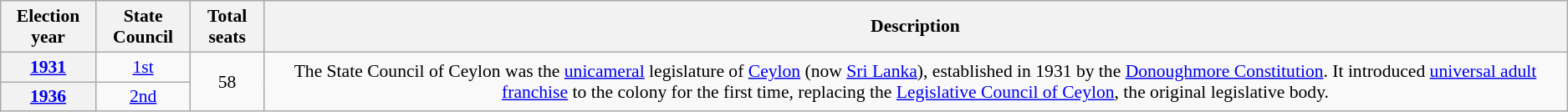<table class="wikitable" style="font-size:90%; text-align:center">
<tr>
<th scope="col">Election year</th>
<th scope="col">State Council</th>
<th scope="col">Total seats</th>
<th scope="col">Description</th>
</tr>
<tr>
<th scope="row"><a href='#'>1931</a></th>
<td><a href='#'>1st</a></td>
<td rowspan="2">58</td>
<td rowspan="2">The State Council of Ceylon was the <a href='#'>unicameral</a> legislature of <a href='#'>Ceylon</a> (now <a href='#'>Sri Lanka</a>), established in 1931 by the <a href='#'>Donoughmore Constitution</a>. It introduced <a href='#'>universal adult franchise</a> to the colony for the first time, replacing the <a href='#'>Legislative Council of Ceylon</a>, the original legislative body.</td>
</tr>
<tr>
<th scope="row"><a href='#'>1936</a></th>
<td><a href='#'>2nd</a></td>
</tr>
</table>
